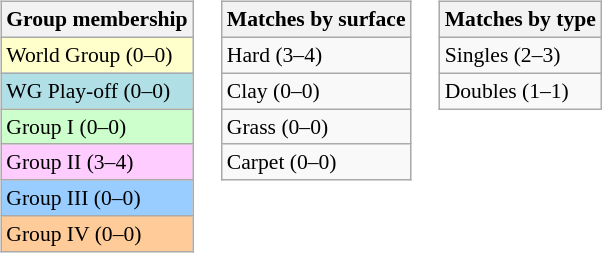<table>
<tr valign=top>
<td><br><table class=wikitable style=font-size:90%>
<tr>
<th>Group membership</th>
</tr>
<tr bgcolor=#FFFFCC>
<td>World Group (0–0)</td>
</tr>
<tr style="background:#B0E0E6;">
<td>WG Play-off (0–0)</td>
</tr>
<tr bgcolor=#CCFFCC>
<td>Group I (0–0)</td>
</tr>
<tr bgcolor=#FFCCFF>
<td>Group II (3–4)</td>
</tr>
<tr bgcolor=#99CCFF>
<td>Group III (0–0)</td>
</tr>
<tr bgcolor=#FFCC99>
<td>Group IV (0–0)</td>
</tr>
</table>
</td>
<td><br><table class=wikitable style=font-size:90%>
<tr>
<th>Matches by surface</th>
</tr>
<tr>
<td>Hard (3–4)</td>
</tr>
<tr>
<td>Clay (0–0)</td>
</tr>
<tr>
<td>Grass (0–0)</td>
</tr>
<tr>
<td>Carpet (0–0)</td>
</tr>
</table>
</td>
<td><br><table class=wikitable style=font-size:90%>
<tr>
<th>Matches by type</th>
</tr>
<tr>
<td>Singles (2–3)</td>
</tr>
<tr>
<td>Doubles (1–1)</td>
</tr>
</table>
</td>
</tr>
</table>
